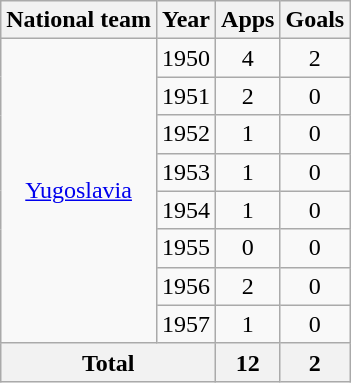<table class="wikitable" style="text-align:center">
<tr>
<th>National team</th>
<th>Year</th>
<th>Apps</th>
<th>Goals</th>
</tr>
<tr>
<td rowspan="8"><a href='#'>Yugoslavia</a></td>
<td>1950</td>
<td>4</td>
<td>2</td>
</tr>
<tr>
<td>1951</td>
<td>2</td>
<td>0</td>
</tr>
<tr>
<td>1952</td>
<td>1</td>
<td>0</td>
</tr>
<tr>
<td>1953</td>
<td>1</td>
<td>0</td>
</tr>
<tr>
<td>1954</td>
<td>1</td>
<td>0</td>
</tr>
<tr>
<td>1955</td>
<td>0</td>
<td>0</td>
</tr>
<tr>
<td>1956</td>
<td>2</td>
<td>0</td>
</tr>
<tr>
<td>1957</td>
<td>1</td>
<td>0</td>
</tr>
<tr>
<th colspan="2">Total</th>
<th>12</th>
<th>2</th>
</tr>
</table>
